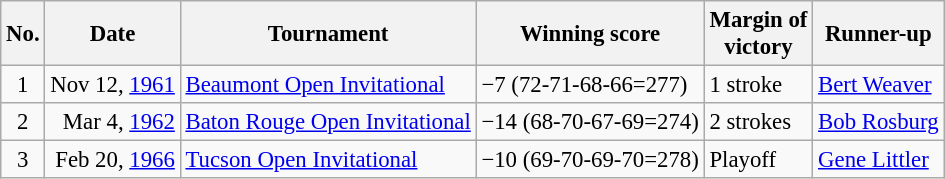<table class="wikitable" style="font-size:95%;">
<tr>
<th>No.</th>
<th>Date</th>
<th>Tournament</th>
<th>Winning score</th>
<th>Margin of<br>victory</th>
<th>Runner-up</th>
</tr>
<tr>
<td align=center>1</td>
<td align=right>Nov 12, <a href='#'>1961</a></td>
<td><a href='#'>Beaumont Open Invitational</a></td>
<td>−7 (72-71-68-66=277)</td>
<td>1 stroke</td>
<td> <a href='#'>Bert Weaver</a></td>
</tr>
<tr>
<td align=center>2</td>
<td align=right>Mar 4, <a href='#'>1962</a></td>
<td><a href='#'>Baton Rouge Open Invitational</a></td>
<td>−14 (68-70-67-69=274)</td>
<td>2 strokes</td>
<td> <a href='#'>Bob Rosburg</a></td>
</tr>
<tr>
<td align=center>3</td>
<td align=right>Feb 20, <a href='#'>1966</a></td>
<td><a href='#'>Tucson Open Invitational</a></td>
<td>−10 (69-70-69-70=278)</td>
<td>Playoff</td>
<td> <a href='#'>Gene Littler</a></td>
</tr>
</table>
